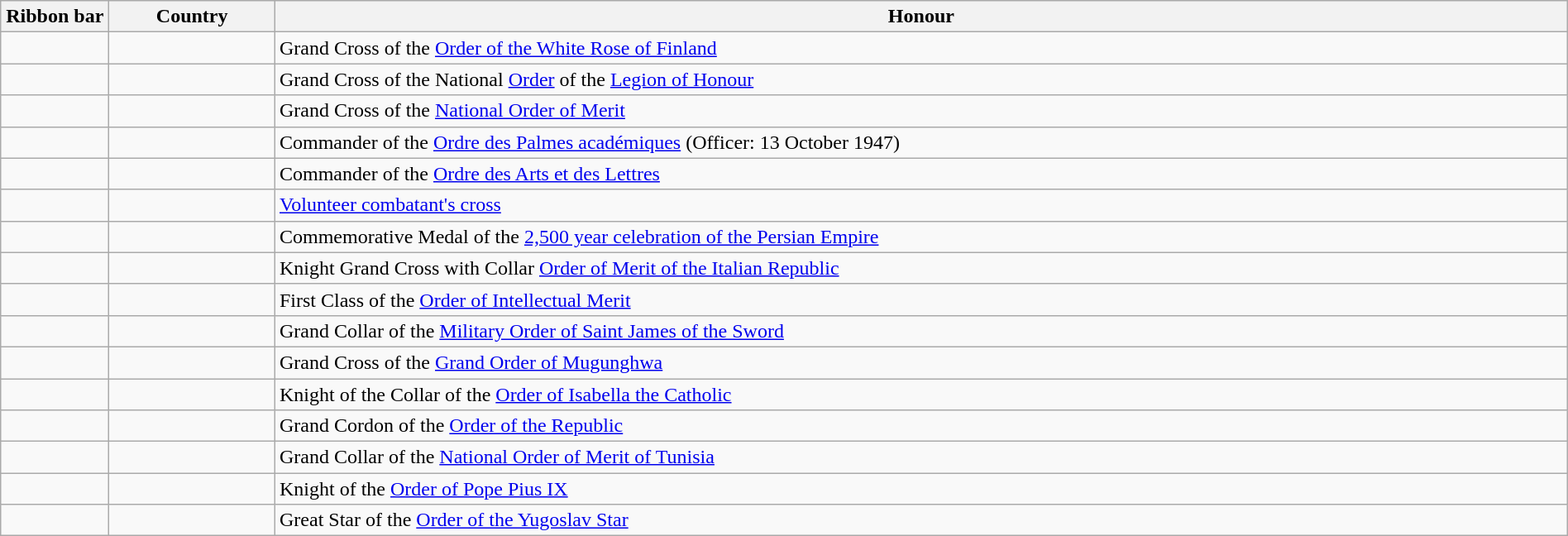<table class="wikitable" style="width:100%;">
<tr>
<th style="width:80px;">Ribbon bar</th>
<th>Country</th>
<th>Honour</th>
</tr>
<tr>
<td></td>
<td></td>
<td>Grand Cross of the <a href='#'>Order of the White Rose of Finland</a></td>
</tr>
<tr>
<td></td>
<td></td>
<td>Grand Cross of the National <a href='#'>Order</a> of the <a href='#'>Legion of Honour</a></td>
</tr>
<tr>
<td></td>
<td></td>
<td>Grand Cross of the <a href='#'>National Order of Merit</a></td>
</tr>
<tr>
<td></td>
<td></td>
<td>Commander of the <a href='#'>Ordre des Palmes académiques</a> (Officer: 13 October 1947)</td>
</tr>
<tr>
<td></td>
<td></td>
<td>Commander of the <a href='#'>Ordre des Arts et des Lettres</a></td>
</tr>
<tr>
<td></td>
<td></td>
<td><a href='#'>Volunteer combatant's cross</a></td>
</tr>
<tr>
<td></td>
<td></td>
<td>Commemorative Medal of the <a href='#'>2,500 year celebration of the Persian Empire</a></td>
</tr>
<tr>
<td></td>
<td></td>
<td>Knight Grand Cross with Collar <a href='#'>Order of Merit of the Italian Republic</a></td>
</tr>
<tr>
<td></td>
<td></td>
<td>First Class of the <a href='#'>Order of Intellectual Merit</a></td>
</tr>
<tr>
<td></td>
<td></td>
<td>Grand Collar of the <a href='#'>Military Order of Saint James of the Sword</a></td>
</tr>
<tr>
<td></td>
<td></td>
<td>Grand Cross of the <a href='#'>Grand Order of Mugunghwa</a></td>
</tr>
<tr>
<td></td>
<td></td>
<td>Knight of the Collar of the <a href='#'>Order of Isabella the Catholic</a></td>
</tr>
<tr>
<td></td>
<td></td>
<td>Grand Cordon of the <a href='#'>Order of the Republic</a></td>
</tr>
<tr>
<td></td>
<td></td>
<td>Grand Collar of the <a href='#'>National Order of Merit of Tunisia</a></td>
</tr>
<tr>
<td></td>
<td></td>
<td>Knight of the <a href='#'>Order of Pope Pius IX</a></td>
</tr>
<tr>
<td></td>
<td></td>
<td>Great Star of the <a href='#'>Order of the Yugoslav Star</a></td>
</tr>
</table>
